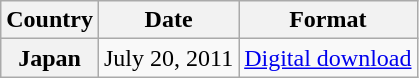<table class="wikitable plainrowheaders">
<tr>
<th scope="col">Country</th>
<th scope="col">Date</th>
<th scope="col">Format</th>
</tr>
<tr>
<th scope="row">Japan</th>
<td>July 20, 2011</td>
<td><a href='#'>Digital download</a></td>
</tr>
</table>
